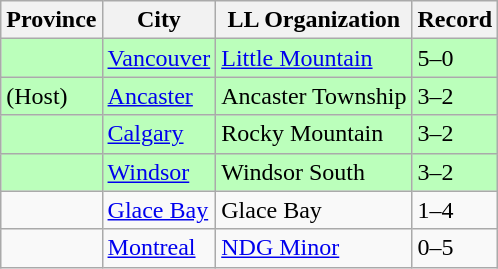<table class="wikitable">
<tr>
<th>Province</th>
<th>City</th>
<th>LL Organization</th>
<th>Record</th>
</tr>
<tr bgcolor=#bbffbb>
<td><strong></strong></td>
<td><a href='#'>Vancouver</a></td>
<td><a href='#'>Little Mountain</a></td>
<td>5–0</td>
</tr>
<tr bgcolor=#bbffbb>
<td><strong></strong> (Host)</td>
<td><a href='#'>Ancaster</a></td>
<td>Ancaster Township</td>
<td>3–2</td>
</tr>
<tr bgcolor=#bbffbb>
<td><strong></strong></td>
<td><a href='#'>Calgary</a></td>
<td>Rocky Mountain</td>
<td>3–2</td>
</tr>
<tr bgcolor=#bbffbb>
<td><strong></strong></td>
<td><a href='#'>Windsor</a></td>
<td>Windsor South</td>
<td>3–2</td>
</tr>
<tr>
<td><strong></strong></td>
<td><a href='#'>Glace Bay</a></td>
<td>Glace Bay</td>
<td>1–4</td>
</tr>
<tr>
<td><strong></strong></td>
<td><a href='#'>Montreal</a></td>
<td><a href='#'>NDG Minor</a></td>
<td>0–5</td>
</tr>
</table>
